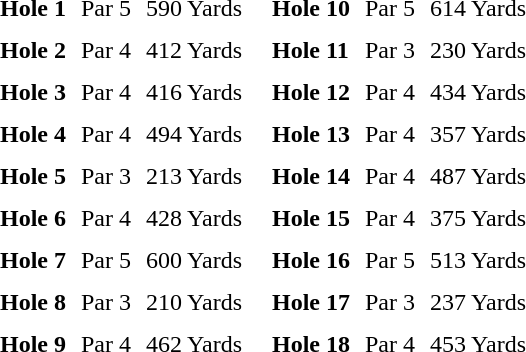<table cellpadding="4">
<tr>
<td><strong>Hole 1</strong></td>
<td>Par 5</td>
<td>590 Yards</td>
<td></td>
<td><strong>Hole 10</strong></td>
<td>Par 5</td>
<td>614 Yards</td>
<td></td>
</tr>
<tr>
<td><strong>Hole 2</strong></td>
<td>Par 4</td>
<td>412 Yards</td>
<td></td>
<td><strong>Hole 11</strong></td>
<td>Par 3</td>
<td>230 Yards</td>
<td></td>
</tr>
<tr>
<td><strong>Hole 3</strong></td>
<td>Par 4</td>
<td>416 Yards</td>
<td></td>
<td><strong>Hole 12</strong></td>
<td>Par 4</td>
<td>434 Yards</td>
<td></td>
</tr>
<tr>
<td><strong>Hole 4</strong></td>
<td>Par 4</td>
<td>494 Yards</td>
<td></td>
<td><strong>Hole 13</strong></td>
<td>Par 4</td>
<td>357 Yards</td>
<td></td>
</tr>
<tr>
<td><strong>Hole 5</strong></td>
<td>Par 3</td>
<td>213 Yards</td>
<td></td>
<td><strong>Hole 14</strong></td>
<td>Par 4</td>
<td>487 Yards</td>
<td></td>
</tr>
<tr>
<td><strong>Hole 6</strong></td>
<td>Par 4</td>
<td>428 Yards</td>
<td></td>
<td><strong>Hole 15</strong></td>
<td>Par 4</td>
<td>375 Yards</td>
<td></td>
</tr>
<tr>
<td><strong>Hole 7</strong></td>
<td>Par 5</td>
<td>600 Yards</td>
<td></td>
<td><strong>Hole 16</strong></td>
<td>Par 5</td>
<td>513 Yards</td>
<td></td>
</tr>
<tr>
<td><strong>Hole 8</strong></td>
<td>Par 3</td>
<td>210 Yards</td>
<td></td>
<td><strong>Hole 17</strong></td>
<td>Par 3</td>
<td>237 Yards</td>
<td></td>
</tr>
<tr>
<td><strong>Hole 9</strong></td>
<td>Par 4</td>
<td>462 Yards</td>
<td></td>
<td><strong>Hole 18</strong></td>
<td>Par 4</td>
<td>453 Yards</td>
<td></td>
</tr>
</table>
